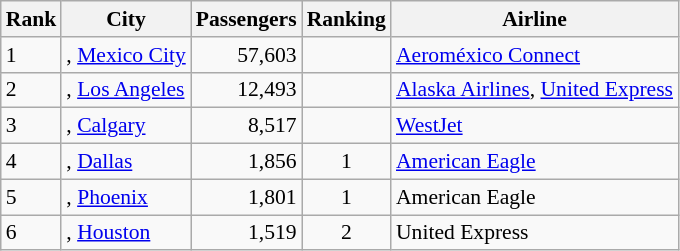<table class="wikitable" style="font-size: 90%" width= align=>
<tr>
<th>Rank</th>
<th>City</th>
<th>Passengers</th>
<th>Ranking</th>
<th>Airline</th>
</tr>
<tr>
<td>1</td>
<td>, <a href='#'>Mexico City</a></td>
<td align="right">57,603</td>
<td align="center"></td>
<td><a href='#'>Aeroméxico Connect</a></td>
</tr>
<tr>
<td>2</td>
<td>, <a href='#'>Los Angeles</a></td>
<td align="right">12,493</td>
<td align="center"></td>
<td><a href='#'>Alaska Airlines</a>, <a href='#'>United Express</a></td>
</tr>
<tr>
<td>3</td>
<td>, <a href='#'>Calgary</a></td>
<td align="right">8,517</td>
<td align="center"></td>
<td><a href='#'>WestJet</a></td>
</tr>
<tr>
<td>4</td>
<td>, <a href='#'>Dallas</a></td>
<td align="right">1,856</td>
<td align="center"> 1</td>
<td><a href='#'>American Eagle</a></td>
</tr>
<tr>
<td>5</td>
<td>, <a href='#'>Phoenix</a></td>
<td align="right">1,801</td>
<td align="center"> 1</td>
<td>American Eagle</td>
</tr>
<tr>
<td>6</td>
<td>, <a href='#'>Houston</a></td>
<td align="right">1,519</td>
<td align="center"> 2</td>
<td>United Express</td>
</tr>
</table>
